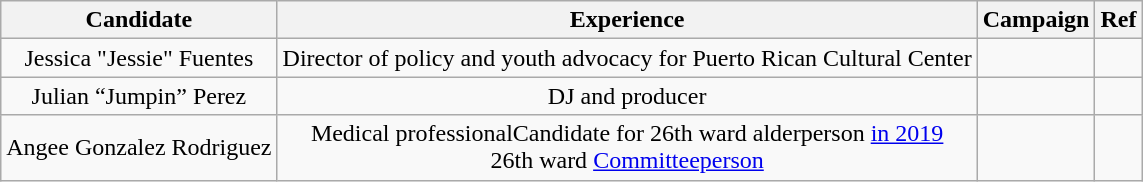<table class="wikitable" style="text-align:center">
<tr>
<th>Candidate</th>
<th>Experience</th>
<th>Campaign</th>
<th>Ref</th>
</tr>
<tr>
<td>Jessica "Jessie" Fuentes</td>
<td>Director of policy and youth advocacy for Puerto Rican Cultural Center</td>
<td></td>
<td></td>
</tr>
<tr>
<td>Julian “Jumpin” Perez</td>
<td>DJ and producer</td>
<td></td>
<td></td>
</tr>
<tr>
<td>Angee Gonzalez Rodriguez</td>
<td>Medical professionalCandidate for 26th ward alderperson <a href='#'>in 2019</a><br>26th ward <a href='#'>Committeeperson</a></td>
<td></td>
<td></td>
</tr>
</table>
